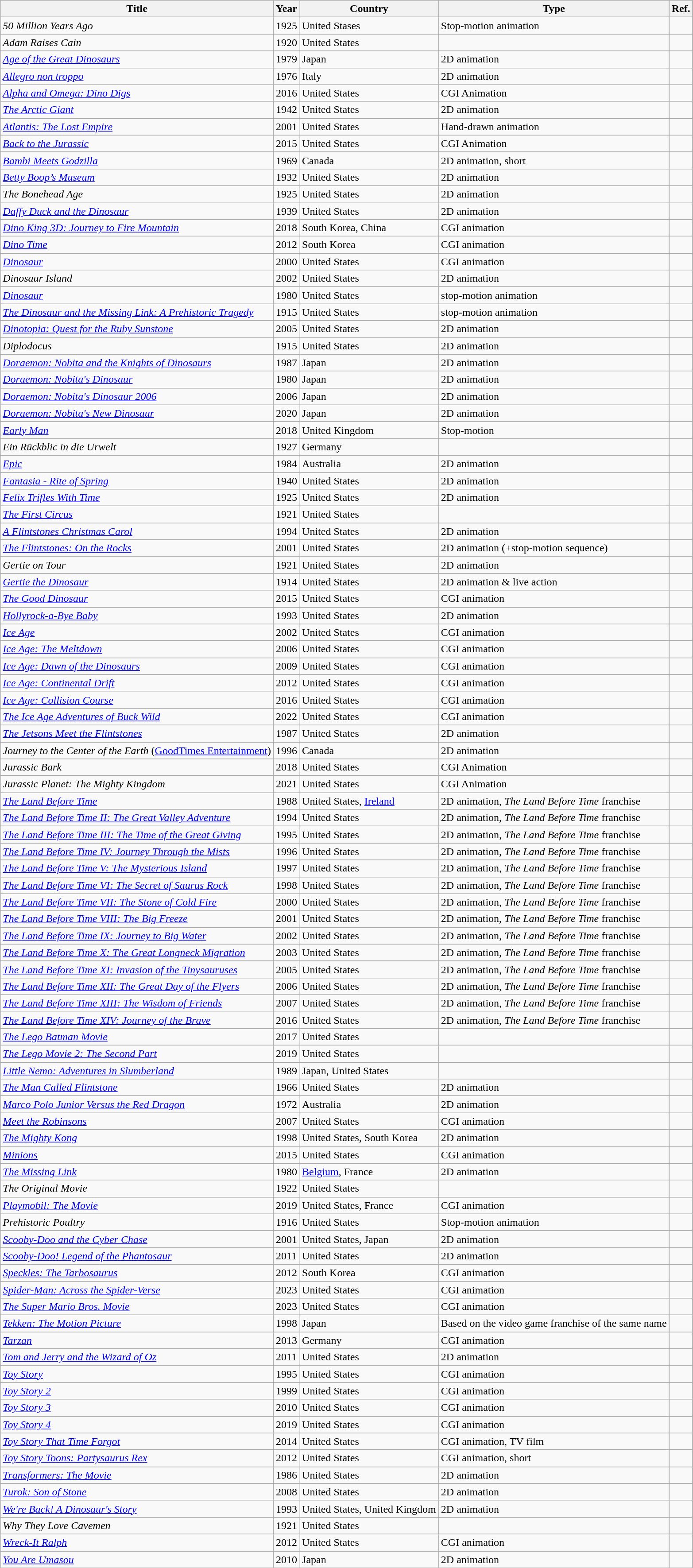<table class="wikitable sortable">
<tr>
<th>Title</th>
<th>Year</th>
<th>Country</th>
<th>Type</th>
<th>Ref.</th>
</tr>
<tr>
<td><em>50 Million Years Ago</em></td>
<td>1925</td>
<td>United Stases</td>
<td>Stop-motion animation</td>
<td></td>
</tr>
<tr>
<td><em>Adam Raises Cain</em></td>
<td>1920</td>
<td>United States</td>
<td></td>
<td></td>
</tr>
<tr>
<td><em><a href='#'>Age of the Great Dinosaurs</a></em></td>
<td>1979</td>
<td>Japan</td>
<td>2D animation</td>
<td></td>
</tr>
<tr>
<td><em><a href='#'>Allegro non troppo</a></em></td>
<td>1976</td>
<td>Italy</td>
<td>2D animation</td>
<td></td>
</tr>
<tr>
<td><em><a href='#'>Alpha and Omega: Dino Digs</a></em></td>
<td>2016</td>
<td>United States</td>
<td>CGI Animation</td>
<td></td>
</tr>
<tr>
<td><em><a href='#'>The Arctic Giant</a></em></td>
<td>1942</td>
<td>United States</td>
<td>2D animation</td>
<td></td>
</tr>
<tr>
<td><em><a href='#'>Atlantis: The Lost Empire</a></em></td>
<td>2001</td>
<td>United States</td>
<td>Hand-drawn animation</td>
<td></td>
</tr>
<tr>
<td><em><a href='#'>Back to the Jurassic</a></em></td>
<td>2015</td>
<td>United States</td>
<td>CGI Animation</td>
<td></td>
</tr>
<tr>
<td><em><a href='#'>Bambi Meets Godzilla</a></em></td>
<td>1969</td>
<td>Canada</td>
<td>2D animation, short</td>
<td></td>
</tr>
<tr>
<td><em><a href='#'>Betty Boop’s Museum</a></em></td>
<td>1932</td>
<td>United States</td>
<td>2D animation</td>
<td></td>
</tr>
<tr>
<td><em>The Bonehead Age</em></td>
<td>1925</td>
<td>United States</td>
<td>2D animation</td>
<td></td>
</tr>
<tr>
<td><em><a href='#'>Daffy Duck and the Dinosaur</a></em></td>
<td>1939</td>
<td>United States</td>
<td>2D animation</td>
<td></td>
</tr>
<tr>
<td><em><a href='#'>Dino King 3D: Journey to Fire Mountain</a></em></td>
<td>2018</td>
<td>South Korea, China</td>
<td>CGI animation</td>
<td></td>
</tr>
<tr>
<td><em><a href='#'>Dino Time</a></em></td>
<td>2012</td>
<td>South Korea</td>
<td>CGI animation</td>
<td></td>
</tr>
<tr>
<td><em><a href='#'>Dinosaur</a></em></td>
<td>2000</td>
<td>United States</td>
<td>CGI animation</td>
<td></td>
</tr>
<tr>
<td><em>Dinosaur Island</em></td>
<td>2002</td>
<td>United States</td>
<td>2D animation</td>
<td></td>
</tr>
<tr>
<td><em><a href='#'>Dinosaur</a></em></td>
<td>1980</td>
<td>United States</td>
<td>stop-motion animation</td>
<td></td>
</tr>
<tr>
<td><em><a href='#'>The Dinosaur and the Missing Link: A Prehistoric Tragedy</a></em></td>
<td>1915</td>
<td>United States</td>
<td>stop-motion animation</td>
<td></td>
</tr>
<tr>
<td><em><a href='#'>Dinotopia: Quest for the Ruby Sunstone</a></em></td>
<td>2005</td>
<td>United States</td>
<td>2D animation</td>
<td></td>
</tr>
<tr>
<td><em>Diplodocus</em></td>
<td>1915</td>
<td>United States</td>
<td>2D animation</td>
<td></td>
</tr>
<tr>
<td><em><a href='#'>Doraemon: Nobita and the Knights of Dinosaurs</a></em></td>
<td>1987</td>
<td>Japan</td>
<td>2D animation</td>
<td></td>
</tr>
<tr>
<td><em><a href='#'>Doraemon: Nobita's Dinosaur</a></em></td>
<td>1980</td>
<td>Japan</td>
<td>2D animation</td>
<td></td>
</tr>
<tr>
<td><em><a href='#'>Doraemon: Nobita's Dinosaur 2006</a></em></td>
<td>2006</td>
<td>Japan</td>
<td>2D animation</td>
<td></td>
</tr>
<tr>
<td><em><a href='#'>Doraemon: Nobita's New Dinosaur</a></em></td>
<td>2020</td>
<td>Japan</td>
<td>2D animation</td>
<td></td>
</tr>
<tr>
<td><em><a href='#'>Early Man</a></em></td>
<td>2018</td>
<td>United Kingdom</td>
<td>Stop-motion</td>
<td></td>
</tr>
<tr>
<td><em>Ein Rückblic in die Urwelt</em></td>
<td>1927</td>
<td>Germany</td>
<td></td>
<td></td>
</tr>
<tr>
<td><em><a href='#'>Epic</a></em></td>
<td>1984</td>
<td>Australia</td>
<td>2D animation</td>
<td></td>
</tr>
<tr>
<td><em><a href='#'>Fantasia - Rite of Spring</a></em></td>
<td>1940</td>
<td>United States</td>
<td>2D animation</td>
<td></td>
</tr>
<tr>
<td><em><a href='#'>Felix Trifles With Time</a></em></td>
<td>1925</td>
<td>United States</td>
<td>2D animation</td>
<td></td>
</tr>
<tr>
<td><em><a href='#'>The First Circus</a></em></td>
<td>1921</td>
<td>United States</td>
<td></td>
<td></td>
</tr>
<tr>
<td><em><a href='#'>A Flintstones Christmas Carol</a></em></td>
<td>1994</td>
<td>United States</td>
<td>2D animation</td>
<td></td>
</tr>
<tr>
<td><em><a href='#'>The Flintstones: On the Rocks</a></em></td>
<td>2001</td>
<td>United States</td>
<td>2D animation (+stop-motion sequence)</td>
<td></td>
</tr>
<tr>
<td><em>Gertie on Tour</em></td>
<td>1921</td>
<td>United States</td>
<td>2D animation</td>
<td></td>
</tr>
<tr>
<td><em><a href='#'>Gertie the Dinosaur</a></em></td>
<td>1914</td>
<td>United States</td>
<td>2D animation & live action</td>
<td></td>
</tr>
<tr>
<td><em><a href='#'>The Good Dinosaur</a></em></td>
<td>2015</td>
<td>United States</td>
<td>CGI animation</td>
<td></td>
</tr>
<tr>
<td><em><a href='#'>Hollyrock-a-Bye Baby</a></em></td>
<td>1993</td>
<td>United States</td>
<td>2D animation</td>
<td></td>
</tr>
<tr>
<td><em><a href='#'>Ice Age</a></em></td>
<td>2002</td>
<td>United States</td>
<td>CGI animation</td>
<td></td>
</tr>
<tr>
<td><em><a href='#'>Ice Age: The Meltdown</a></em></td>
<td>2006</td>
<td>United States</td>
<td>CGI animation</td>
<td></td>
</tr>
<tr>
<td><em><a href='#'>Ice Age: Dawn of the Dinosaurs</a></em></td>
<td>2009</td>
<td>United States</td>
<td>CGI animation</td>
<td></td>
</tr>
<tr>
<td><em><a href='#'>Ice Age: Continental Drift</a></em></td>
<td>2012</td>
<td>United States</td>
<td>CGI animation</td>
<td></td>
</tr>
<tr>
<td><em><a href='#'>Ice Age: Collision Course</a></em></td>
<td>2016</td>
<td>United States</td>
<td>CGI animation</td>
<td></td>
</tr>
<tr>
<td><em><a href='#'>The Ice Age Adventures of Buck Wild</a></em></td>
<td>2022</td>
<td>United States</td>
<td>CGI animation</td>
<td></td>
</tr>
<tr>
<td><em><a href='#'>The Jetsons Meet the Flintstones</a></em></td>
<td>1987</td>
<td>United States</td>
<td>2D animation</td>
<td></td>
</tr>
<tr>
<td><em>Journey to the Center of the Earth</em> (<a href='#'>GoodTimes Entertainment</a>)</td>
<td>1996</td>
<td>Canada</td>
<td>2D animation</td>
<td></td>
</tr>
<tr>
<td><em>Jurassic Bark</em></td>
<td>2018</td>
<td>United States</td>
<td>CGI Animation</td>
<td></td>
</tr>
<tr>
<td><em>Jurassic Planet: The Mighty Kingdom</em></td>
<td>2021</td>
<td>United States</td>
<td>CGI Animation</td>
<td></td>
</tr>
<tr>
<td><em><a href='#'>The Land Before Time</a></em></td>
<td>1988</td>
<td>United States, <a href='#'>Ireland</a></td>
<td>2D animation, <em>The Land Before Time</em> franchise</td>
<td></td>
</tr>
<tr>
<td><em><a href='#'>The Land Before Time II: The Great Valley Adventure</a></em></td>
<td>1994</td>
<td>United States</td>
<td>2D animation, <em>The Land Before Time</em> franchise</td>
<td></td>
</tr>
<tr>
<td><em><a href='#'>The Land Before Time III: The Time of the Great Giving</a></em></td>
<td>1995</td>
<td>United States</td>
<td>2D animation, <em>The Land Before Time</em> franchise</td>
<td></td>
</tr>
<tr>
<td><em><a href='#'>The Land Before Time IV: Journey Through the Mists</a></em></td>
<td>1996</td>
<td>United States</td>
<td>2D animation, <em>The Land Before Time</em> franchise</td>
<td></td>
</tr>
<tr>
<td><em><a href='#'>The Land Before Time V: The Mysterious Island</a></em></td>
<td>1997</td>
<td>United States</td>
<td>2D animation, <em>The Land Before Time</em> franchise</td>
<td></td>
</tr>
<tr>
<td><em><a href='#'>The Land Before Time VI: The Secret of Saurus Rock</a></em></td>
<td>1998</td>
<td>United States</td>
<td>2D animation, <em>The Land Before Time</em> franchise</td>
<td></td>
</tr>
<tr>
<td><em><a href='#'>The Land Before Time VII: The Stone of Cold Fire</a></em></td>
<td>2000</td>
<td>United States</td>
<td>2D animation, <em>The Land Before Time</em> franchise</td>
<td></td>
</tr>
<tr>
<td><em><a href='#'>The Land Before Time VIII: The Big Freeze</a></em></td>
<td>2001</td>
<td>United States</td>
<td>2D animation, <em>The Land Before Time</em> franchise</td>
<td></td>
</tr>
<tr>
<td><em><a href='#'>The Land Before Time IX: Journey to Big Water</a></em></td>
<td>2002</td>
<td>United States</td>
<td>2D animation, <em>The Land Before Time</em> franchise</td>
<td></td>
</tr>
<tr>
<td><em><a href='#'>The Land Before Time X: The Great Longneck Migration</a></em></td>
<td>2003</td>
<td>United States</td>
<td>2D animation, <em>The Land Before Time</em> franchise</td>
<td></td>
</tr>
<tr>
<td><em><a href='#'>The Land Before Time XI: Invasion of the Tinysauruses</a></em></td>
<td>2005</td>
<td>United States</td>
<td>2D animation, <em>The Land Before Time</em> franchise</td>
<td></td>
</tr>
<tr>
<td><em><a href='#'>The Land Before Time XII: The Great Day of the Flyers</a></em></td>
<td>2006</td>
<td>United States</td>
<td>2D animation, <em>The Land Before Time</em> franchise</td>
<td></td>
</tr>
<tr>
<td><em><a href='#'>The Land Before Time XIII: The Wisdom of Friends</a></em></td>
<td>2007</td>
<td>United States</td>
<td>2D animation, <em>The Land Before Time</em> franchise</td>
<td></td>
</tr>
<tr>
<td><em><a href='#'>The Land Before Time XIV: Journey of the Brave</a></em></td>
<td>2016</td>
<td>United States</td>
<td>2D animation, <em>The Land Before Time</em> franchise</td>
<td></td>
</tr>
<tr>
<td><em><a href='#'>The Lego Batman Movie</a></em></td>
<td>2017</td>
<td>United States</td>
<td></td>
<td></td>
</tr>
<tr>
<td><em><a href='#'>The Lego Movie 2: The Second Part</a></em></td>
<td>2019</td>
<td>United States</td>
<td></td>
<td></td>
</tr>
<tr>
<td><em><a href='#'>Little Nemo: Adventures in Slumberland</a></em></td>
<td>1989</td>
<td>Japan, United States</td>
<td></td>
<td></td>
</tr>
<tr>
<td><em><a href='#'>The Man Called Flintstone</a></em></td>
<td>1966</td>
<td>United States</td>
<td>2D animation</td>
<td></td>
</tr>
<tr>
<td><em><a href='#'>Marco Polo Junior Versus the Red Dragon</a></em></td>
<td>1972</td>
<td>Australia</td>
<td>2D animation</td>
<td></td>
</tr>
<tr>
<td><em><a href='#'>Meet the Robinsons</a></em></td>
<td>2007</td>
<td>United States</td>
<td>CGI animation</td>
<td></td>
</tr>
<tr>
<td><em><a href='#'>The Mighty Kong</a></em></td>
<td>1998</td>
<td>United States, South Korea</td>
<td>2D animation</td>
<td></td>
</tr>
<tr>
<td><em><a href='#'>Minions</a></em></td>
<td>2015</td>
<td>United States</td>
<td>CGI animation</td>
<td></td>
</tr>
<tr>
<td><em><a href='#'>The Missing Link</a></em></td>
<td>1980</td>
<td><a href='#'>Belgium</a>, France</td>
<td>2D animation</td>
<td></td>
</tr>
<tr>
<td><em>The Original Movie</em></td>
<td>1922</td>
<td>United States</td>
<td></td>
<td></td>
</tr>
<tr>
<td><em><a href='#'>Playmobil: The Movie</a></em></td>
<td>2019</td>
<td>United States, France</td>
<td>CGI animation</td>
<td></td>
</tr>
<tr>
<td><em>Prehistoric Poultry</em></td>
<td>1916</td>
<td>United States</td>
<td>Stop-motion animation</td>
<td></td>
</tr>
<tr>
<td><em><a href='#'>Scooby-Doo and the Cyber Chase</a></em></td>
<td>2001</td>
<td>United States, Japan</td>
<td>2D animation</td>
<td></td>
</tr>
<tr>
<td><em><a href='#'>Scooby-Doo! Legend of the Phantosaur</a></em></td>
<td>2011</td>
<td>United States</td>
<td>2D animation</td>
<td></td>
</tr>
<tr>
<td><em><a href='#'>Speckles: The Tarbosaurus</a></em></td>
<td>2012</td>
<td>South Korea</td>
<td>CGI animation</td>
<td></td>
</tr>
<tr>
<td><em><a href='#'>Spider-Man: Across the Spider-Verse</a></em></td>
<td>2023</td>
<td>United States</td>
<td>CGI animation</td>
<td></td>
</tr>
<tr>
<td><em><a href='#'>The Super Mario Bros. Movie</a></em></td>
<td>2023</td>
<td>United States</td>
<td>CGI animation</td>
<td></td>
</tr>
<tr>
<td><em><a href='#'>Tekken: The Motion Picture</a></em></td>
<td>1998</td>
<td>Japan</td>
<td>Based on the video game franchise of the same name</td>
<td></td>
</tr>
<tr>
<td><em><a href='#'>Tarzan</a></em></td>
<td>2013</td>
<td>Germany</td>
<td>CGI animation</td>
<td></td>
</tr>
<tr>
<td><em><a href='#'>Tom and Jerry and the Wizard of Oz</a></em></td>
<td>2011</td>
<td>United States</td>
<td>2D animation</td>
<td></td>
</tr>
<tr>
<td><em><a href='#'>Toy Story</a></em></td>
<td>1995</td>
<td>United States</td>
<td>CGI animation</td>
<td></td>
</tr>
<tr>
<td><em><a href='#'>Toy Story 2</a></em></td>
<td>1999</td>
<td>United States</td>
<td>CGI animation</td>
<td></td>
</tr>
<tr>
<td><em><a href='#'>Toy Story 3</a></em></td>
<td>2010</td>
<td>United States</td>
<td>CGI animation</td>
<td></td>
</tr>
<tr>
<td><em><a href='#'>Toy Story 4</a></em></td>
<td>2019</td>
<td>United States</td>
<td>CGI animation</td>
<td></td>
</tr>
<tr>
<td><a href='#'><em>Toy Story That Time Forgot</em></a></td>
<td>2014</td>
<td>United States</td>
<td>CGI animation, TV film</td>
<td></td>
</tr>
<tr>
<td><em><a href='#'>Toy Story Toons: Partysaurus Rex</a></em></td>
<td>2012</td>
<td>United States</td>
<td>CGI animation, short</td>
<td></td>
</tr>
<tr>
<td><em><a href='#'>Transformers: The Movie</a></em></td>
<td>1986</td>
<td>United States</td>
<td>2D animation</td>
<td></td>
</tr>
<tr>
<td><em><a href='#'>Turok: Son of Stone</a></em></td>
<td>2008</td>
<td>United States</td>
<td>2D animation</td>
<td></td>
</tr>
<tr>
<td><em><a href='#'>We're Back! A Dinosaur's Story</a></em></td>
<td>1993</td>
<td>United States, United Kingdom</td>
<td>2D animation</td>
<td></td>
</tr>
<tr>
<td><em>Why They Love Cavemen</em></td>
<td>1921</td>
<td>United States</td>
<td></td>
<td></td>
</tr>
<tr>
<td><em><a href='#'>Wreck-It Ralph</a></em></td>
<td>2012</td>
<td>United States</td>
<td>CGI animation</td>
<td></td>
</tr>
<tr>
<td><em><a href='#'>You Are Umasou</a></em></td>
<td>2010</td>
<td>Japan</td>
<td>2D animation</td>
<td></td>
</tr>
</table>
